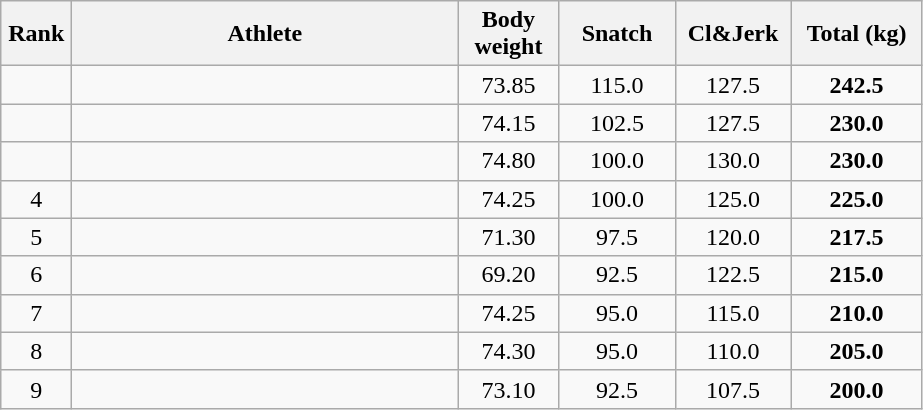<table class = "wikitable" style="text-align:center;">
<tr>
<th width=40>Rank</th>
<th width=250>Athlete</th>
<th width=60>Body weight</th>
<th width=70>Snatch</th>
<th width=70>Cl&Jerk</th>
<th width=80>Total (kg)</th>
</tr>
<tr>
<td></td>
<td align=left></td>
<td>73.85</td>
<td>115.0</td>
<td>127.5</td>
<td><strong>242.5</strong></td>
</tr>
<tr>
<td></td>
<td align=left></td>
<td>74.15</td>
<td>102.5</td>
<td>127.5</td>
<td><strong>230.0</strong></td>
</tr>
<tr>
<td></td>
<td align=left></td>
<td>74.80</td>
<td>100.0</td>
<td>130.0</td>
<td><strong>230.0</strong></td>
</tr>
<tr>
<td>4</td>
<td align=left></td>
<td>74.25</td>
<td>100.0</td>
<td>125.0</td>
<td><strong>225.0</strong></td>
</tr>
<tr>
<td>5</td>
<td align=left></td>
<td>71.30</td>
<td>97.5</td>
<td>120.0</td>
<td><strong>217.5</strong></td>
</tr>
<tr>
<td>6</td>
<td align=left></td>
<td>69.20</td>
<td>92.5</td>
<td>122.5</td>
<td><strong>215.0</strong></td>
</tr>
<tr>
<td>7</td>
<td align=left></td>
<td>74.25</td>
<td>95.0</td>
<td>115.0</td>
<td><strong>210.0</strong></td>
</tr>
<tr>
<td>8</td>
<td align=left></td>
<td>74.30</td>
<td>95.0</td>
<td>110.0</td>
<td><strong>205.0</strong></td>
</tr>
<tr>
<td>9</td>
<td align=left></td>
<td>73.10</td>
<td>92.5</td>
<td>107.5</td>
<td><strong>200.0</strong></td>
</tr>
</table>
